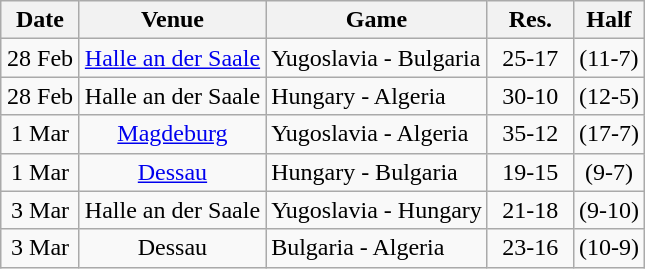<table class="wikitable" style="text-align:center;">
<tr>
<th width="45px">Date</th>
<th>Venue</th>
<th>Game</th>
<th width="50px">Res.</th>
<th>Half</th>
</tr>
<tr>
<td>28 Feb</td>
<td><a href='#'>Halle an der Saale</a></td>
<td align="left">Yugoslavia - Bulgaria</td>
<td>25-17</td>
<td>(11-7)</td>
</tr>
<tr>
<td>28 Feb</td>
<td>Halle an der Saale</td>
<td align="left">Hungary - Algeria</td>
<td>30-10</td>
<td>(12-5)</td>
</tr>
<tr>
<td>1 Mar</td>
<td><a href='#'>Magdeburg</a></td>
<td align="left">Yugoslavia - Algeria</td>
<td>35-12</td>
<td>(17-7)</td>
</tr>
<tr>
<td>1 Mar</td>
<td><a href='#'>Dessau</a></td>
<td align="left">Hungary - Bulgaria</td>
<td>19-15</td>
<td>(9-7)</td>
</tr>
<tr>
<td>3 Mar</td>
<td>Halle an der Saale</td>
<td align="left">Yugoslavia - Hungary</td>
<td>21-18</td>
<td>(9-10)</td>
</tr>
<tr>
<td>3 Mar</td>
<td>Dessau</td>
<td align="left">Bulgaria - Algeria</td>
<td>23-16</td>
<td>(10-9)</td>
</tr>
</table>
